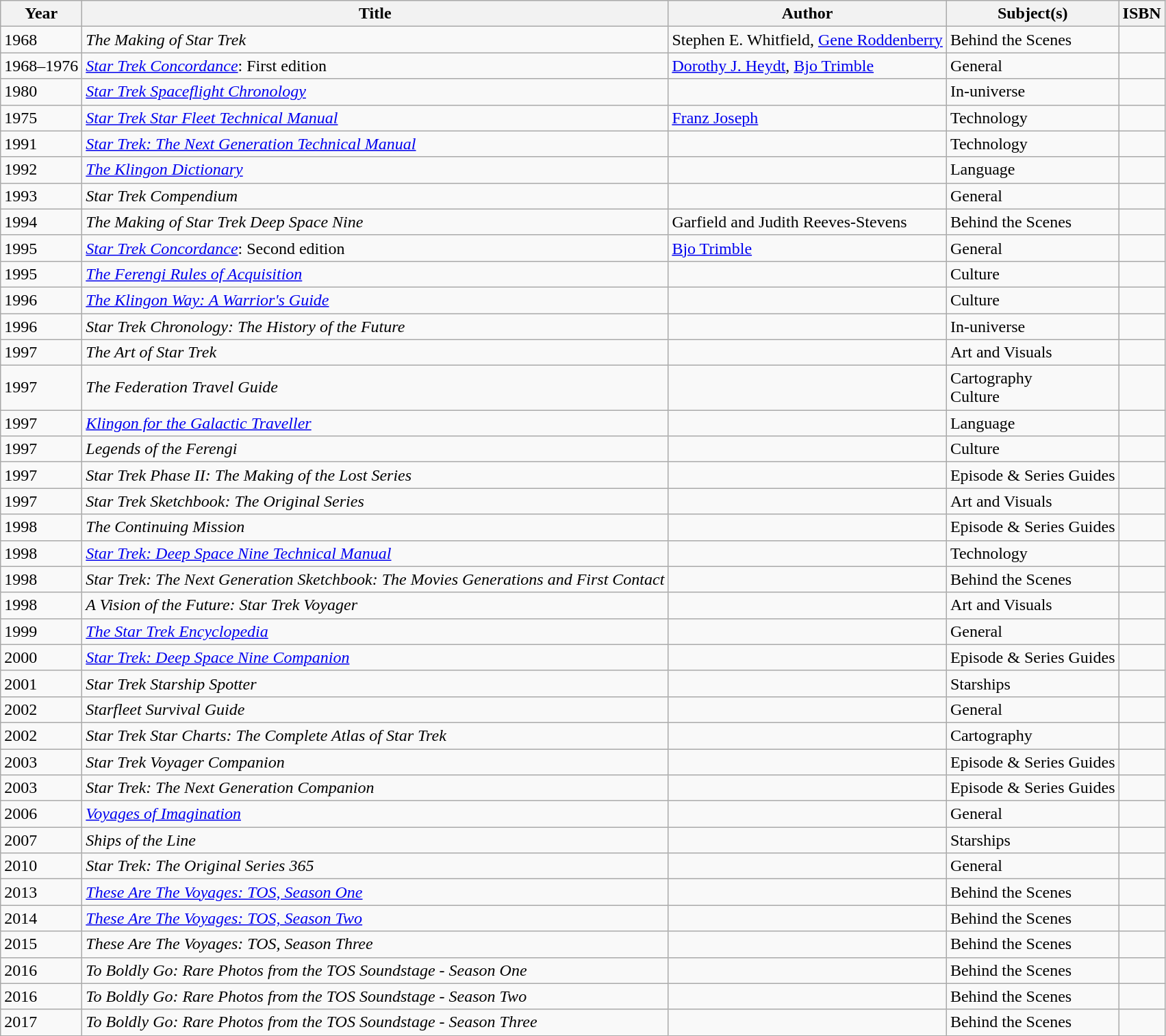<table class="wikitable sortable">
<tr>
<th>Year</th>
<th>Title</th>
<th>Author</th>
<th>Subject(s)</th>
<th>ISBN</th>
</tr>
<tr>
<td>1968</td>
<td><em>The Making of Star Trek</em></td>
<td>Stephen E. Whitfield, <a href='#'>Gene Roddenberry</a></td>
<td>Behind the Scenes</td>
<td></td>
</tr>
<tr>
<td>1968–1976</td>
<td><em><a href='#'>Star Trek Concordance</a></em>: First edition</td>
<td><a href='#'>Dorothy J. Heydt</a>, <a href='#'>Bjo Trimble</a></td>
<td>General</td>
<td></td>
</tr>
<tr>
<td>1980</td>
<td><em><a href='#'>Star Trek Spaceflight Chronology</a></em></td>
<td></td>
<td>In-universe</td>
<td></td>
</tr>
<tr>
<td>1975</td>
<td><em><a href='#'>Star Trek Star Fleet Technical Manual</a></em></td>
<td><a href='#'>Franz Joseph</a></td>
<td>Technology</td>
<td></td>
</tr>
<tr>
<td>1991</td>
<td><em><a href='#'>Star Trek: The Next Generation Technical Manual</a></em></td>
<td></td>
<td>Technology</td>
<td></td>
</tr>
<tr>
<td>1992</td>
<td><em><a href='#'>The Klingon Dictionary</a></em></td>
<td></td>
<td>Language</td>
<td></td>
</tr>
<tr>
<td>1993</td>
<td><em>Star Trek Compendium</em></td>
<td></td>
<td>General</td>
<td></td>
</tr>
<tr>
<td>1994</td>
<td><em>The Making of Star Trek Deep Space Nine</em></td>
<td>Garfield and Judith Reeves-Stevens</td>
<td>Behind the Scenes</td>
<td></td>
</tr>
<tr>
<td>1995</td>
<td><em><a href='#'>Star Trek Concordance</a></em>: Second edition</td>
<td><a href='#'>Bjo Trimble</a></td>
<td>General</td>
<td></td>
</tr>
<tr>
<td>1995</td>
<td><em><a href='#'>The Ferengi Rules of Acquisition</a></em></td>
<td></td>
<td>Culture</td>
<td></td>
</tr>
<tr>
<td>1996</td>
<td><em><a href='#'>The Klingon Way: A Warrior's Guide</a></em></td>
<td></td>
<td>Culture</td>
<td></td>
</tr>
<tr>
<td>1996</td>
<td><em>Star Trek Chronology: The History of the Future</em></td>
<td></td>
<td>In-universe</td>
<td></td>
</tr>
<tr>
<td>1997</td>
<td><em>The Art of Star Trek</em></td>
<td></td>
<td>Art and Visuals</td>
<td></td>
</tr>
<tr>
<td>1997</td>
<td><em>The Federation Travel Guide</em></td>
<td></td>
<td>Cartography<br>Culture</td>
<td></td>
</tr>
<tr>
<td>1997</td>
<td><em><a href='#'>Klingon for the Galactic Traveller</a></em></td>
<td></td>
<td>Language</td>
<td></td>
</tr>
<tr>
<td>1997</td>
<td><em>Legends of the Ferengi</em></td>
<td></td>
<td>Culture</td>
<td></td>
</tr>
<tr>
<td>1997</td>
<td><em>Star Trek Phase II: The Making of the Lost Series</em></td>
<td></td>
<td>Episode & Series Guides</td>
<td></td>
</tr>
<tr>
<td>1997</td>
<td><em>Star Trek Sketchbook: The Original Series</em></td>
<td></td>
<td>Art and Visuals</td>
<td></td>
</tr>
<tr>
<td>1998</td>
<td><em>The Continuing Mission</em></td>
<td></td>
<td>Episode & Series Guides</td>
<td></td>
</tr>
<tr>
<td>1998</td>
<td><em><a href='#'>Star Trek: Deep Space Nine Technical Manual</a></em></td>
<td></td>
<td>Technology</td>
<td></td>
</tr>
<tr>
<td>1998</td>
<td><em>Star Trek: The Next Generation Sketchbook: The Movies Generations and First Contact</em></td>
<td></td>
<td>Behind the Scenes</td>
<td></td>
</tr>
<tr>
<td>1998</td>
<td><em>A Vision of the Future: Star Trek Voyager</em></td>
<td></td>
<td>Art and Visuals</td>
<td></td>
</tr>
<tr>
<td>1999</td>
<td><em><a href='#'>The Star Trek Encyclopedia</a></em></td>
<td></td>
<td>General</td>
<td></td>
</tr>
<tr>
<td>2000</td>
<td><em><a href='#'>Star Trek: Deep Space Nine Companion</a></em></td>
<td></td>
<td>Episode & Series Guides</td>
<td></td>
</tr>
<tr>
<td>2001</td>
<td><em>Star Trek Starship Spotter</em></td>
<td></td>
<td>Starships</td>
<td></td>
</tr>
<tr>
<td>2002</td>
<td><em>Starfleet Survival Guide</em></td>
<td></td>
<td>General</td>
<td></td>
</tr>
<tr>
<td>2002</td>
<td><em>Star Trek Star Charts: The Complete Atlas of Star Trek</em></td>
<td></td>
<td>Cartography</td>
<td></td>
</tr>
<tr>
<td>2003</td>
<td><em>Star Trek Voyager Companion</em></td>
<td></td>
<td>Episode & Series Guides</td>
<td></td>
</tr>
<tr>
<td>2003</td>
<td><em>Star Trek: The Next Generation Companion</em></td>
<td></td>
<td>Episode & Series Guides</td>
<td></td>
</tr>
<tr>
<td>2006</td>
<td><em><a href='#'>Voyages of Imagination</a></em></td>
<td></td>
<td>General</td>
<td></td>
</tr>
<tr>
<td>2007</td>
<td><em>Ships of the Line</em></td>
<td></td>
<td>Starships</td>
<td></td>
</tr>
<tr>
<td>2010</td>
<td><em>Star Trek: The Original Series 365</em></td>
<td></td>
<td>General</td>
<td></td>
</tr>
<tr>
<td>2013</td>
<td><em><a href='#'>These Are The Voyages: TOS, Season One</a></em></td>
<td></td>
<td>Behind the Scenes</td>
<td></td>
</tr>
<tr>
<td>2014</td>
<td><em><a href='#'>These Are The Voyages: TOS, Season Two</a></em></td>
<td></td>
<td>Behind the Scenes</td>
<td></td>
</tr>
<tr>
<td>2015</td>
<td><em>These Are The Voyages: TOS, Season Three</em></td>
<td></td>
<td>Behind the Scenes</td>
<td></td>
</tr>
<tr>
<td>2016</td>
<td><em>To Boldly Go: Rare Photos from the TOS Soundstage - Season One</em></td>
<td></td>
<td>Behind the Scenes</td>
<td></td>
</tr>
<tr>
<td>2016</td>
<td><em>To Boldly Go: Rare Photos from the TOS Soundstage - Season Two</em></td>
<td></td>
<td>Behind the Scenes</td>
<td></td>
</tr>
<tr>
<td>2017</td>
<td><em>To Boldly Go: Rare Photos from the TOS Soundstage - Season Three</em></td>
<td></td>
<td>Behind the Scenes</td>
<td></td>
</tr>
</table>
